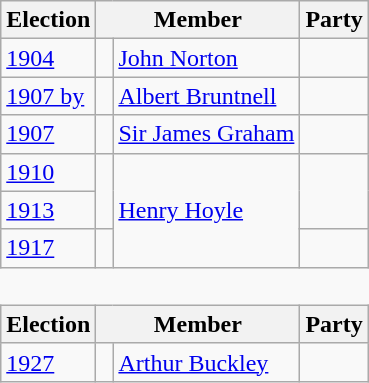<table class="wikitable" style='border-style: none none none none;'>
<tr>
<th>Election</th>
<th colspan="2">Member</th>
<th>Party</th>
</tr>
<tr style="background: #f9f9f9">
<td><a href='#'>1904</a></td>
<td> </td>
<td><a href='#'>John Norton</a></td>
<td></td>
</tr>
<tr style="background: #f9f9f9">
<td><a href='#'>1907 by</a></td>
<td> </td>
<td><a href='#'>Albert Bruntnell</a></td>
<td></td>
</tr>
<tr style="background: #f9f9f9">
<td><a href='#'>1907</a></td>
<td> </td>
<td><a href='#'>Sir James Graham</a></td>
<td></td>
</tr>
<tr style="background: #f9f9f9">
<td><a href='#'>1910</a></td>
<td rowspan="2" > </td>
<td rowspan="3"><a href='#'>Henry Hoyle</a></td>
<td rowspan="2"></td>
</tr>
<tr style="background: #f9f9f9">
<td><a href='#'>1913</a></td>
</tr>
<tr style="background: #f9f9f9">
<td><a href='#'>1917</a></td>
<td> </td>
<td></td>
</tr>
<tr>
<td colspan="4" style='border-style: none none none none;'> </td>
</tr>
<tr>
<th>Election</th>
<th colspan="2">Member</th>
<th>Party</th>
</tr>
<tr style="background: #f9f9f9">
<td><a href='#'>1927</a></td>
<td> </td>
<td><a href='#'>Arthur Buckley</a></td>
<td></td>
</tr>
</table>
